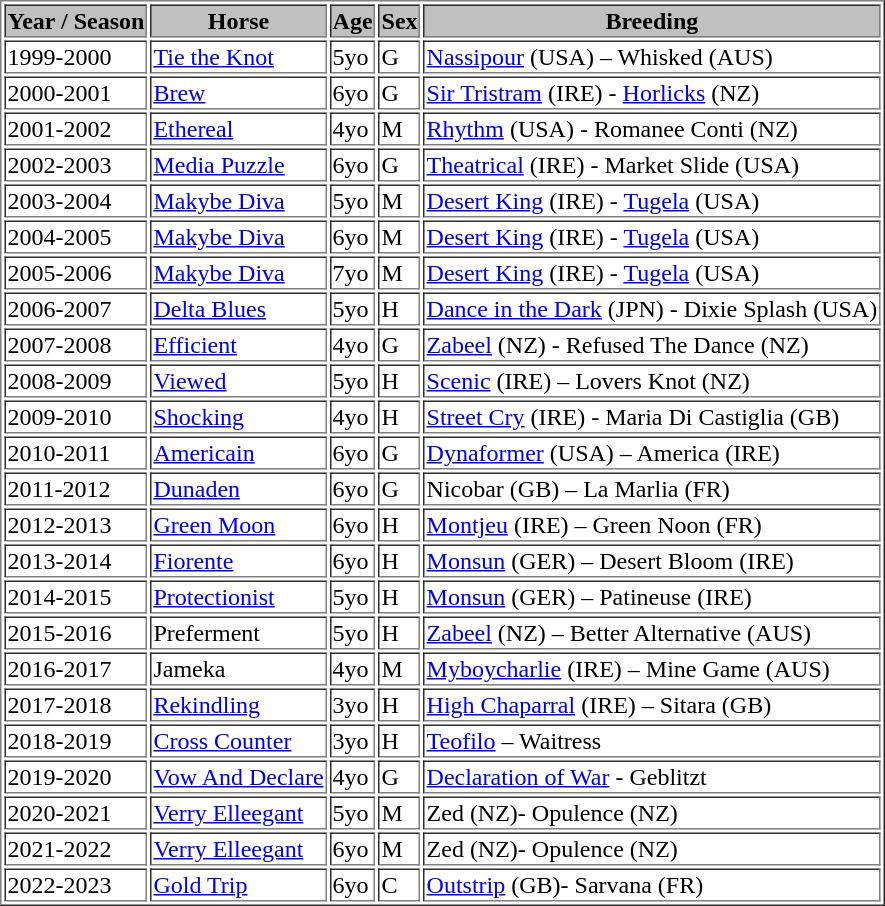<table border="1">
<tr style="text-align:center; background:silver; color:black">
<th>Year / Season</th>
<th>Horse</th>
<th>Age</th>
<th>Sex</th>
<th>Breeding</th>
</tr>
<tr>
<td>1999-2000</td>
<td><a href='#'>Tie the Knot</a></td>
<td>5yo</td>
<td>G</td>
<td><a href='#'>Nassipour</a> (USA) – Whisked (AUS)</td>
</tr>
<tr>
<td>2000-2001</td>
<td><a href='#'>Brew</a></td>
<td>6yo</td>
<td>G</td>
<td><a href='#'>Sir Tristram</a> (IRE) - <a href='#'>Horlicks</a> (NZ)</td>
</tr>
<tr>
<td>2001-2002</td>
<td><a href='#'>Ethereal</a></td>
<td>4yo</td>
<td>M</td>
<td><a href='#'>Rhythm</a> (USA) - Romanee Conti (NZ)</td>
</tr>
<tr>
<td>2002-2003</td>
<td><a href='#'>Media Puzzle</a></td>
<td>6yo</td>
<td>G</td>
<td><a href='#'>Theatrical</a> (IRE) - Market Slide (USA)</td>
</tr>
<tr>
<td>2003-2004</td>
<td><a href='#'>Makybe Diva</a></td>
<td>5yo</td>
<td>M</td>
<td><a href='#'>Desert King</a> (IRE) - <a href='#'>Tugela</a> (USA)</td>
</tr>
<tr>
<td>2004-2005</td>
<td><a href='#'>Makybe Diva</a></td>
<td>6yo</td>
<td>M</td>
<td><a href='#'>Desert King</a> (IRE) - <a href='#'>Tugela</a> (USA)</td>
</tr>
<tr>
<td>2005-2006</td>
<td><a href='#'>Makybe Diva</a></td>
<td>7yo</td>
<td>M</td>
<td><a href='#'>Desert King</a> (IRE) - <a href='#'>Tugela</a> (USA)</td>
</tr>
<tr>
<td>2006-2007</td>
<td><a href='#'>Delta Blues</a></td>
<td>5yo</td>
<td>H</td>
<td><a href='#'>Dance in the Dark</a> (JPN) - Dixie Splash (USA)</td>
</tr>
<tr>
<td>2007-2008</td>
<td><a href='#'>Efficient</a></td>
<td>4yo</td>
<td>G</td>
<td><a href='#'>Zabeel</a> (NZ) - Refused The Dance (NZ)</td>
</tr>
<tr>
<td>2008-2009</td>
<td><a href='#'>Viewed</a></td>
<td>5yo</td>
<td>H</td>
<td><a href='#'>Scenic</a> (IRE) – Lovers Knot (NZ)</td>
</tr>
<tr>
<td>2009-2010</td>
<td><a href='#'>Shocking</a></td>
<td>4yo</td>
<td>H</td>
<td><a href='#'>Street Cry</a> (IRE) - Maria Di Castiglia (GB)</td>
</tr>
<tr>
<td>2010-2011</td>
<td><a href='#'>Americain</a></td>
<td>6yo</td>
<td>G</td>
<td><a href='#'>Dynaformer</a> (USA) – America (IRE)</td>
</tr>
<tr>
<td>2011-2012</td>
<td><a href='#'>Dunaden</a></td>
<td>6yo</td>
<td>G</td>
<td>Nicobar (GB) – La Marlia (FR)</td>
</tr>
<tr>
<td>2012-2013</td>
<td><a href='#'>Green Moon</a></td>
<td>6yo</td>
<td>H</td>
<td><a href='#'>Montjeu</a> (IRE) – Green Noon (FR)</td>
</tr>
<tr>
<td>2013-2014</td>
<td><a href='#'>Fiorente</a></td>
<td>6yo</td>
<td>H</td>
<td><a href='#'>Monsun</a> (GER) – Desert Bloom (IRE)</td>
</tr>
<tr>
<td>2014-2015</td>
<td><a href='#'>Protectionist</a></td>
<td>5yo</td>
<td>H</td>
<td><a href='#'>Monsun</a> (GER) – Patineuse (IRE)</td>
</tr>
<tr>
<td>2015-2016</td>
<td>Preferment</td>
<td>5yo</td>
<td>H</td>
<td><a href='#'>Zabeel</a> (NZ) – Better Alternative (AUS)</td>
</tr>
<tr>
<td>2016-2017</td>
<td>Jameka</td>
<td>4yo</td>
<td>M</td>
<td><a href='#'>Myboycharlie</a> (IRE) – Mine Game (AUS)</td>
</tr>
<tr>
<td>2017-2018</td>
<td><a href='#'>Rekindling</a></td>
<td>3yo</td>
<td>H</td>
<td><a href='#'>High Chaparral</a> (IRE) – Sitara (GB)</td>
</tr>
<tr>
<td>2018-2019</td>
<td><a href='#'>Cross Counter</a></td>
<td>3yo</td>
<td>H</td>
<td><a href='#'>Teofilo</a> – Waitress</td>
</tr>
<tr>
<td>2019-2020</td>
<td><a href='#'>Vow And Declare</a></td>
<td>4yo</td>
<td>G</td>
<td><a href='#'>Declaration of War</a> - Geblitzt</td>
</tr>
<tr>
<td>2020-2021</td>
<td><a href='#'>Verry Elleegant</a></td>
<td>5yo</td>
<td>M</td>
<td>Zed (NZ)- Opulence (NZ)</td>
</tr>
<tr>
<td>2021-2022</td>
<td><a href='#'>Verry Elleegant</a></td>
<td>6yo</td>
<td>M</td>
<td>Zed (NZ)- Opulence (NZ)</td>
</tr>
<tr>
<td>2022-2023</td>
<td><a href='#'>Gold Trip</a></td>
<td>6yo</td>
<td>C</td>
<td><a href='#'>Outstrip</a> (GB)- Sarvana (FR)</td>
</tr>
</table>
